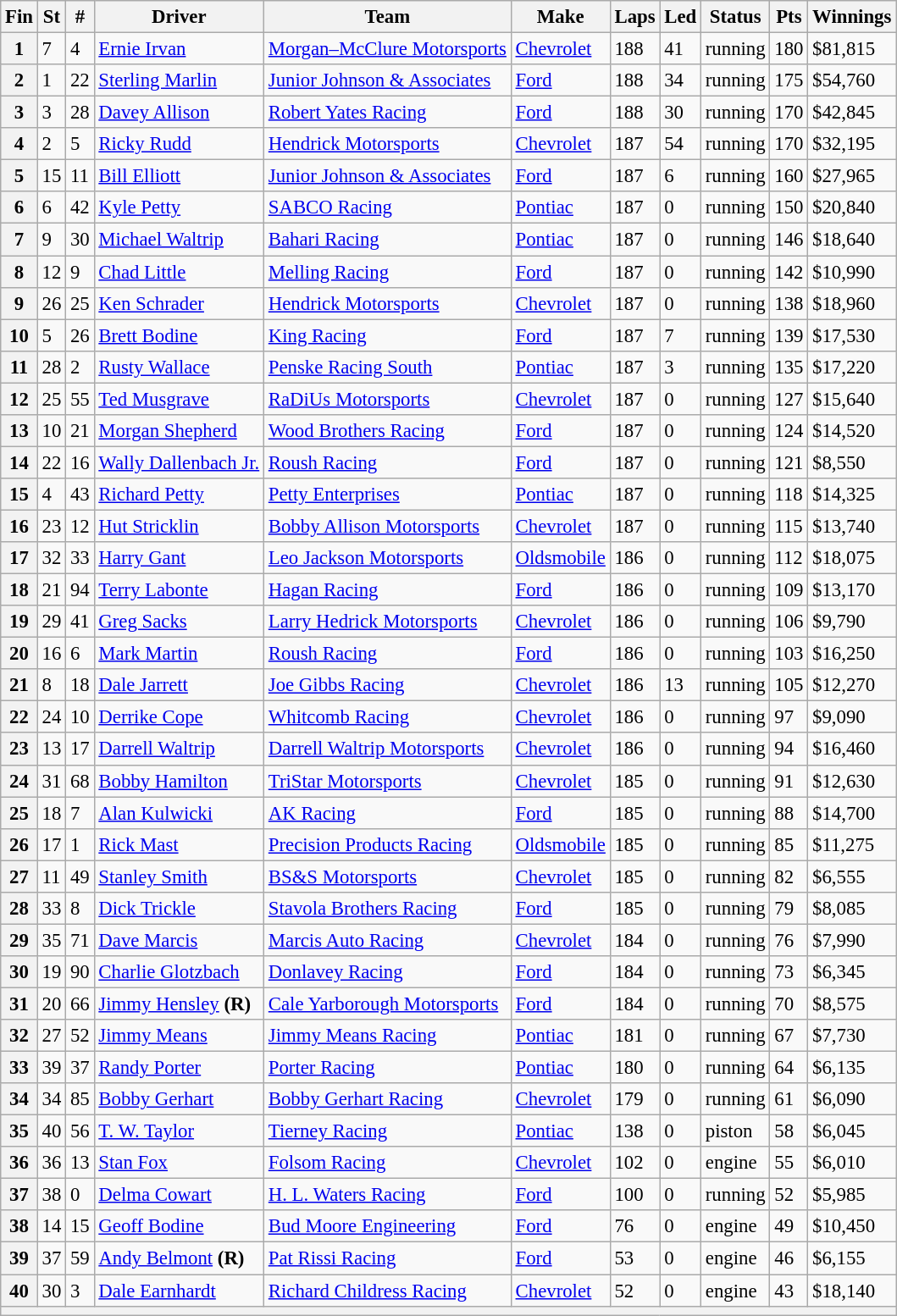<table class="wikitable" style="font-size:95%">
<tr>
<th>Fin</th>
<th>St</th>
<th>#</th>
<th>Driver</th>
<th>Team</th>
<th>Make</th>
<th>Laps</th>
<th>Led</th>
<th>Status</th>
<th>Pts</th>
<th>Winnings</th>
</tr>
<tr>
<th>1</th>
<td>7</td>
<td>4</td>
<td><a href='#'>Ernie Irvan</a></td>
<td><a href='#'>Morgan–McClure Motorsports</a></td>
<td><a href='#'>Chevrolet</a></td>
<td>188</td>
<td>41</td>
<td>running</td>
<td>180</td>
<td>$81,815</td>
</tr>
<tr>
<th>2</th>
<td>1</td>
<td>22</td>
<td><a href='#'>Sterling Marlin</a></td>
<td><a href='#'>Junior Johnson & Associates</a></td>
<td><a href='#'>Ford</a></td>
<td>188</td>
<td>34</td>
<td>running</td>
<td>175</td>
<td>$54,760</td>
</tr>
<tr>
<th>3</th>
<td>3</td>
<td>28</td>
<td><a href='#'>Davey Allison</a></td>
<td><a href='#'>Robert Yates Racing</a></td>
<td><a href='#'>Ford</a></td>
<td>188</td>
<td>30</td>
<td>running</td>
<td>170</td>
<td>$42,845</td>
</tr>
<tr>
<th>4</th>
<td>2</td>
<td>5</td>
<td><a href='#'>Ricky Rudd</a></td>
<td><a href='#'>Hendrick Motorsports</a></td>
<td><a href='#'>Chevrolet</a></td>
<td>187</td>
<td>54</td>
<td>running</td>
<td>170</td>
<td>$32,195</td>
</tr>
<tr>
<th>5</th>
<td>15</td>
<td>11</td>
<td><a href='#'>Bill Elliott</a></td>
<td><a href='#'>Junior Johnson & Associates</a></td>
<td><a href='#'>Ford</a></td>
<td>187</td>
<td>6</td>
<td>running</td>
<td>160</td>
<td>$27,965</td>
</tr>
<tr>
<th>6</th>
<td>6</td>
<td>42</td>
<td><a href='#'>Kyle Petty</a></td>
<td><a href='#'>SABCO Racing</a></td>
<td><a href='#'>Pontiac</a></td>
<td>187</td>
<td>0</td>
<td>running</td>
<td>150</td>
<td>$20,840</td>
</tr>
<tr>
<th>7</th>
<td>9</td>
<td>30</td>
<td><a href='#'>Michael Waltrip</a></td>
<td><a href='#'>Bahari Racing</a></td>
<td><a href='#'>Pontiac</a></td>
<td>187</td>
<td>0</td>
<td>running</td>
<td>146</td>
<td>$18,640</td>
</tr>
<tr>
<th>8</th>
<td>12</td>
<td>9</td>
<td><a href='#'>Chad Little</a></td>
<td><a href='#'>Melling Racing</a></td>
<td><a href='#'>Ford</a></td>
<td>187</td>
<td>0</td>
<td>running</td>
<td>142</td>
<td>$10,990</td>
</tr>
<tr>
<th>9</th>
<td>26</td>
<td>25</td>
<td><a href='#'>Ken Schrader</a></td>
<td><a href='#'>Hendrick Motorsports</a></td>
<td><a href='#'>Chevrolet</a></td>
<td>187</td>
<td>0</td>
<td>running</td>
<td>138</td>
<td>$18,960</td>
</tr>
<tr>
<th>10</th>
<td>5</td>
<td>26</td>
<td><a href='#'>Brett Bodine</a></td>
<td><a href='#'>King Racing</a></td>
<td><a href='#'>Ford</a></td>
<td>187</td>
<td>7</td>
<td>running</td>
<td>139</td>
<td>$17,530</td>
</tr>
<tr>
<th>11</th>
<td>28</td>
<td>2</td>
<td><a href='#'>Rusty Wallace</a></td>
<td><a href='#'>Penske Racing South</a></td>
<td><a href='#'>Pontiac</a></td>
<td>187</td>
<td>3</td>
<td>running</td>
<td>135</td>
<td>$17,220</td>
</tr>
<tr>
<th>12</th>
<td>25</td>
<td>55</td>
<td><a href='#'>Ted Musgrave</a></td>
<td><a href='#'>RaDiUs Motorsports</a></td>
<td><a href='#'>Chevrolet</a></td>
<td>187</td>
<td>0</td>
<td>running</td>
<td>127</td>
<td>$15,640</td>
</tr>
<tr>
<th>13</th>
<td>10</td>
<td>21</td>
<td><a href='#'>Morgan Shepherd</a></td>
<td><a href='#'>Wood Brothers Racing</a></td>
<td><a href='#'>Ford</a></td>
<td>187</td>
<td>0</td>
<td>running</td>
<td>124</td>
<td>$14,520</td>
</tr>
<tr>
<th>14</th>
<td>22</td>
<td>16</td>
<td><a href='#'>Wally Dallenbach Jr.</a></td>
<td><a href='#'>Roush Racing</a></td>
<td><a href='#'>Ford</a></td>
<td>187</td>
<td>0</td>
<td>running</td>
<td>121</td>
<td>$8,550</td>
</tr>
<tr>
<th>15</th>
<td>4</td>
<td>43</td>
<td><a href='#'>Richard Petty</a></td>
<td><a href='#'>Petty Enterprises</a></td>
<td><a href='#'>Pontiac</a></td>
<td>187</td>
<td>0</td>
<td>running</td>
<td>118</td>
<td>$14,325</td>
</tr>
<tr>
<th>16</th>
<td>23</td>
<td>12</td>
<td><a href='#'>Hut Stricklin</a></td>
<td><a href='#'>Bobby Allison Motorsports</a></td>
<td><a href='#'>Chevrolet</a></td>
<td>187</td>
<td>0</td>
<td>running</td>
<td>115</td>
<td>$13,740</td>
</tr>
<tr>
<th>17</th>
<td>32</td>
<td>33</td>
<td><a href='#'>Harry Gant</a></td>
<td><a href='#'>Leo Jackson Motorsports</a></td>
<td><a href='#'>Oldsmobile</a></td>
<td>186</td>
<td>0</td>
<td>running</td>
<td>112</td>
<td>$18,075</td>
</tr>
<tr>
<th>18</th>
<td>21</td>
<td>94</td>
<td><a href='#'>Terry Labonte</a></td>
<td><a href='#'>Hagan Racing</a></td>
<td><a href='#'>Ford</a></td>
<td>186</td>
<td>0</td>
<td>running</td>
<td>109</td>
<td>$13,170</td>
</tr>
<tr>
<th>19</th>
<td>29</td>
<td>41</td>
<td><a href='#'>Greg Sacks</a></td>
<td><a href='#'>Larry Hedrick Motorsports</a></td>
<td><a href='#'>Chevrolet</a></td>
<td>186</td>
<td>0</td>
<td>running</td>
<td>106</td>
<td>$9,790</td>
</tr>
<tr>
<th>20</th>
<td>16</td>
<td>6</td>
<td><a href='#'>Mark Martin</a></td>
<td><a href='#'>Roush Racing</a></td>
<td><a href='#'>Ford</a></td>
<td>186</td>
<td>0</td>
<td>running</td>
<td>103</td>
<td>$16,250</td>
</tr>
<tr>
<th>21</th>
<td>8</td>
<td>18</td>
<td><a href='#'>Dale Jarrett</a></td>
<td><a href='#'>Joe Gibbs Racing</a></td>
<td><a href='#'>Chevrolet</a></td>
<td>186</td>
<td>13</td>
<td>running</td>
<td>105</td>
<td>$12,270</td>
</tr>
<tr>
<th>22</th>
<td>24</td>
<td>10</td>
<td><a href='#'>Derrike Cope</a></td>
<td><a href='#'>Whitcomb Racing</a></td>
<td><a href='#'>Chevrolet</a></td>
<td>186</td>
<td>0</td>
<td>running</td>
<td>97</td>
<td>$9,090</td>
</tr>
<tr>
<th>23</th>
<td>13</td>
<td>17</td>
<td><a href='#'>Darrell Waltrip</a></td>
<td><a href='#'>Darrell Waltrip Motorsports</a></td>
<td><a href='#'>Chevrolet</a></td>
<td>186</td>
<td>0</td>
<td>running</td>
<td>94</td>
<td>$16,460</td>
</tr>
<tr>
<th>24</th>
<td>31</td>
<td>68</td>
<td><a href='#'>Bobby Hamilton</a></td>
<td><a href='#'>TriStar Motorsports</a></td>
<td><a href='#'>Chevrolet</a></td>
<td>185</td>
<td>0</td>
<td>running</td>
<td>91</td>
<td>$12,630</td>
</tr>
<tr>
<th>25</th>
<td>18</td>
<td>7</td>
<td><a href='#'>Alan Kulwicki</a></td>
<td><a href='#'>AK Racing</a></td>
<td><a href='#'>Ford</a></td>
<td>185</td>
<td>0</td>
<td>running</td>
<td>88</td>
<td>$14,700</td>
</tr>
<tr>
<th>26</th>
<td>17</td>
<td>1</td>
<td><a href='#'>Rick Mast</a></td>
<td><a href='#'>Precision Products Racing</a></td>
<td><a href='#'>Oldsmobile</a></td>
<td>185</td>
<td>0</td>
<td>running</td>
<td>85</td>
<td>$11,275</td>
</tr>
<tr>
<th>27</th>
<td>11</td>
<td>49</td>
<td><a href='#'>Stanley Smith</a></td>
<td><a href='#'>BS&S Motorsports</a></td>
<td><a href='#'>Chevrolet</a></td>
<td>185</td>
<td>0</td>
<td>running</td>
<td>82</td>
<td>$6,555</td>
</tr>
<tr>
<th>28</th>
<td>33</td>
<td>8</td>
<td><a href='#'>Dick Trickle</a></td>
<td><a href='#'>Stavola Brothers Racing</a></td>
<td><a href='#'>Ford</a></td>
<td>185</td>
<td>0</td>
<td>running</td>
<td>79</td>
<td>$8,085</td>
</tr>
<tr>
<th>29</th>
<td>35</td>
<td>71</td>
<td><a href='#'>Dave Marcis</a></td>
<td><a href='#'>Marcis Auto Racing</a></td>
<td><a href='#'>Chevrolet</a></td>
<td>184</td>
<td>0</td>
<td>running</td>
<td>76</td>
<td>$7,990</td>
</tr>
<tr>
<th>30</th>
<td>19</td>
<td>90</td>
<td><a href='#'>Charlie Glotzbach</a></td>
<td><a href='#'>Donlavey Racing</a></td>
<td><a href='#'>Ford</a></td>
<td>184</td>
<td>0</td>
<td>running</td>
<td>73</td>
<td>$6,345</td>
</tr>
<tr>
<th>31</th>
<td>20</td>
<td>66</td>
<td><a href='#'>Jimmy Hensley</a> <strong>(R)</strong></td>
<td><a href='#'>Cale Yarborough Motorsports</a></td>
<td><a href='#'>Ford</a></td>
<td>184</td>
<td>0</td>
<td>running</td>
<td>70</td>
<td>$8,575</td>
</tr>
<tr>
<th>32</th>
<td>27</td>
<td>52</td>
<td><a href='#'>Jimmy Means</a></td>
<td><a href='#'>Jimmy Means Racing</a></td>
<td><a href='#'>Pontiac</a></td>
<td>181</td>
<td>0</td>
<td>running</td>
<td>67</td>
<td>$7,730</td>
</tr>
<tr>
<th>33</th>
<td>39</td>
<td>37</td>
<td><a href='#'>Randy Porter</a></td>
<td><a href='#'>Porter Racing</a></td>
<td><a href='#'>Pontiac</a></td>
<td>180</td>
<td>0</td>
<td>running</td>
<td>64</td>
<td>$6,135</td>
</tr>
<tr>
<th>34</th>
<td>34</td>
<td>85</td>
<td><a href='#'>Bobby Gerhart</a></td>
<td><a href='#'>Bobby Gerhart Racing</a></td>
<td><a href='#'>Chevrolet</a></td>
<td>179</td>
<td>0</td>
<td>running</td>
<td>61</td>
<td>$6,090</td>
</tr>
<tr>
<th>35</th>
<td>40</td>
<td>56</td>
<td><a href='#'>T. W. Taylor</a></td>
<td><a href='#'>Tierney Racing</a></td>
<td><a href='#'>Pontiac</a></td>
<td>138</td>
<td>0</td>
<td>piston</td>
<td>58</td>
<td>$6,045</td>
</tr>
<tr>
<th>36</th>
<td>36</td>
<td>13</td>
<td><a href='#'>Stan Fox</a></td>
<td><a href='#'>Folsom Racing</a></td>
<td><a href='#'>Chevrolet</a></td>
<td>102</td>
<td>0</td>
<td>engine</td>
<td>55</td>
<td>$6,010</td>
</tr>
<tr>
<th>37</th>
<td>38</td>
<td>0</td>
<td><a href='#'>Delma Cowart</a></td>
<td><a href='#'>H. L. Waters Racing</a></td>
<td><a href='#'>Ford</a></td>
<td>100</td>
<td>0</td>
<td>running</td>
<td>52</td>
<td>$5,985</td>
</tr>
<tr>
<th>38</th>
<td>14</td>
<td>15</td>
<td><a href='#'>Geoff Bodine</a></td>
<td><a href='#'>Bud Moore Engineering</a></td>
<td><a href='#'>Ford</a></td>
<td>76</td>
<td>0</td>
<td>engine</td>
<td>49</td>
<td>$10,450</td>
</tr>
<tr>
<th>39</th>
<td>37</td>
<td>59</td>
<td><a href='#'>Andy Belmont</a> <strong>(R)</strong></td>
<td><a href='#'>Pat Rissi Racing</a></td>
<td><a href='#'>Ford</a></td>
<td>53</td>
<td>0</td>
<td>engine</td>
<td>46</td>
<td>$6,155</td>
</tr>
<tr>
<th>40</th>
<td>30</td>
<td>3</td>
<td><a href='#'>Dale Earnhardt</a></td>
<td><a href='#'>Richard Childress Racing</a></td>
<td><a href='#'>Chevrolet</a></td>
<td>52</td>
<td>0</td>
<td>engine</td>
<td>43</td>
<td>$18,140</td>
</tr>
<tr>
<th colspan="11"></th>
</tr>
</table>
